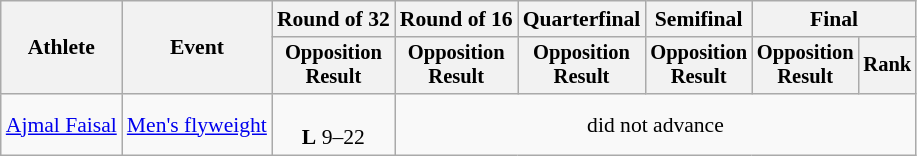<table class="wikitable" style="font-size:90%">
<tr>
<th rowspan=2>Athlete</th>
<th rowspan=2>Event</th>
<th>Round of 32</th>
<th>Round of 16</th>
<th>Quarterfinal</th>
<th>Semifinal</th>
<th colspan=2>Final</th>
</tr>
<tr style="font-size:95%">
<th>Opposition<br>Result</th>
<th>Opposition<br>Result</th>
<th>Opposition<br>Result</th>
<th>Opposition<br>Result</th>
<th>Opposition<br>Result</th>
<th>Rank</th>
</tr>
<tr align=center>
<td align=left><a href='#'>Ajmal Faisal</a></td>
<td align=left><a href='#'>Men's flyweight</a></td>
<td><br><strong>L</strong> 9–22</td>
<td colspan=5>did not advance</td>
</tr>
</table>
